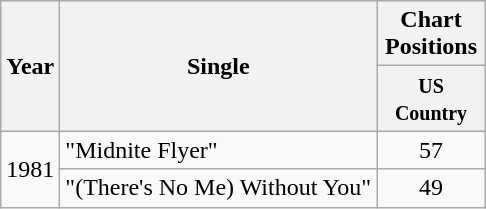<table class="wikitable">
<tr>
<th rowspan="2">Year</th>
<th rowspan="2">Single</th>
<th colspan="1">Chart Positions</th>
</tr>
<tr>
<th width="65"><small>US Country</small></th>
</tr>
<tr>
<td rowspan=2>1981</td>
<td>"Midnite Flyer"</td>
<td align="center">57</td>
</tr>
<tr>
<td>"(There's No Me) Without You"</td>
<td align="center">49</td>
</tr>
</table>
